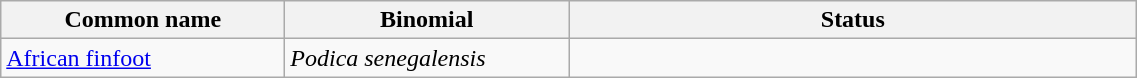<table width=60% class="wikitable">
<tr>
<th width=25%>Common name</th>
<th width=25%>Binomial</th>
<th width=50%>Status</th>
</tr>
<tr>
<td><a href='#'>African finfoot</a></td>
<td><em>Podica senegalensis</em></td>
<td></td>
</tr>
</table>
